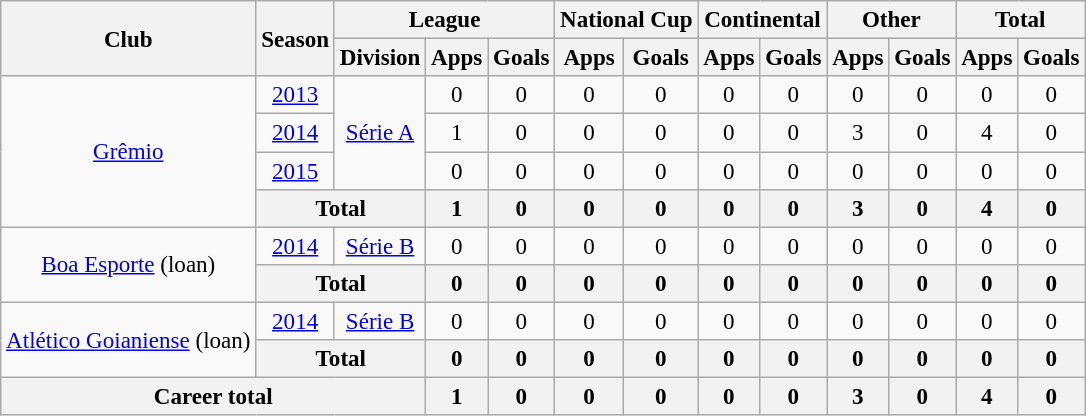<table class="wikitable" style="font-size:96%; text-align: center;">
<tr>
<th rowspan="2">Club</th>
<th rowspan="2">Season</th>
<th colspan="3">League</th>
<th colspan="2">National Cup</th>
<th colspan="2">Continental</th>
<th colspan="2">Other</th>
<th colspan="2">Total</th>
</tr>
<tr>
<th>Division</th>
<th>Apps</th>
<th>Goals</th>
<th>Apps</th>
<th>Goals</th>
<th>Apps</th>
<th>Goals</th>
<th>Apps</th>
<th>Goals</th>
<th>Apps</th>
<th>Goals</th>
</tr>
<tr>
<td rowspan="4" valign="center"><a href='#'>Grêmio</a></td>
<td><a href='#'>2013</a></td>
<td rowspan="3"><a href='#'>Série A</a></td>
<td>0</td>
<td>0</td>
<td>0</td>
<td>0</td>
<td>0</td>
<td>0</td>
<td>0</td>
<td>0</td>
<td>0</td>
<td>0</td>
</tr>
<tr>
<td><a href='#'>2014</a></td>
<td>1</td>
<td>0</td>
<td>0</td>
<td>0</td>
<td>0</td>
<td>0</td>
<td>3</td>
<td>0</td>
<td>4</td>
<td>0</td>
</tr>
<tr>
<td><a href='#'>2015</a></td>
<td>0</td>
<td>0</td>
<td>0</td>
<td>0</td>
<td>0</td>
<td>0</td>
<td>0</td>
<td>0</td>
<td>0</td>
<td>0</td>
</tr>
<tr>
<th colspan="2">Total</th>
<th>1</th>
<th>0</th>
<th>0</th>
<th>0</th>
<th>0</th>
<th>0</th>
<th>3</th>
<th>0</th>
<th>4</th>
<th>0</th>
</tr>
<tr>
<td rowspan="2" valign="center"><a href='#'>Boa Esporte</a> (loan)</td>
<td><a href='#'>2014</a></td>
<td><a href='#'>Série B</a></td>
<td>0</td>
<td>0</td>
<td>0</td>
<td>0</td>
<td>0</td>
<td>0</td>
<td>0</td>
<td>0</td>
<td>0</td>
<td>0</td>
</tr>
<tr>
<th colspan="2">Total</th>
<th>0</th>
<th>0</th>
<th>0</th>
<th>0</th>
<th>0</th>
<th>0</th>
<th>0</th>
<th>0</th>
<th>0</th>
<th>0</th>
</tr>
<tr>
<td rowspan="2" valign="center"><a href='#'>Atlético Goianiense</a> (loan)</td>
<td><a href='#'>2014</a></td>
<td><a href='#'>Série B</a></td>
<td>0</td>
<td>0</td>
<td>0</td>
<td>0</td>
<td>0</td>
<td>0</td>
<td>0</td>
<td>0</td>
<td>0</td>
<td>0</td>
</tr>
<tr>
<th colspan="2">Total</th>
<th>0</th>
<th>0</th>
<th>0</th>
<th>0</th>
<th>0</th>
<th>0</th>
<th>0</th>
<th>0</th>
<th>0</th>
<th>0</th>
</tr>
<tr>
<th colspan="3">Career total</th>
<th>1</th>
<th>0</th>
<th>0</th>
<th>0</th>
<th>0</th>
<th>0</th>
<th>3</th>
<th>0</th>
<th>4</th>
<th>0</th>
</tr>
</table>
